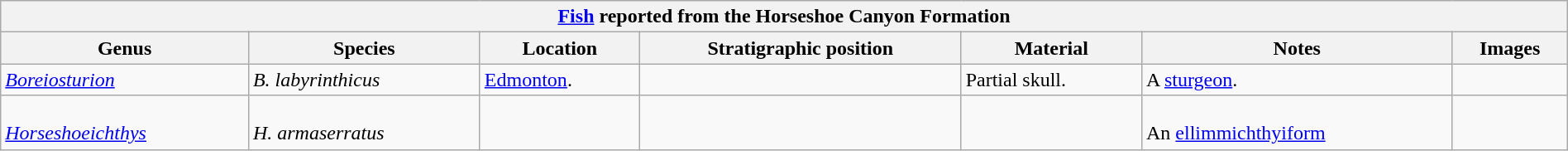<table class="wikitable" align="center" width="100%">
<tr>
<th colspan="7" align="center"><strong><a href='#'>Fish</a> reported from the Horseshoe Canyon Formation</strong></th>
</tr>
<tr>
<th>Genus</th>
<th>Species</th>
<th>Location</th>
<th>Stratigraphic position</th>
<th>Material</th>
<th>Notes</th>
<th>Images</th>
</tr>
<tr>
<td><em><a href='#'>Boreiosturion</a></em></td>
<td><em>B. labyrinthicus</em></td>
<td><a href='#'>Edmonton</a>.</td>
<td></td>
<td>Partial skull.</td>
<td>A <a href='#'>sturgeon</a>.</td>
<td></td>
</tr>
<tr>
<td><br><em><a href='#'>Horseshoeichthys</a></em></td>
<td><br><em>H. armaserratus</em></td>
<td></td>
<td></td>
<td></td>
<td><br>An <a href='#'>ellimmichthyiform</a></td>
<td></td>
</tr>
</table>
